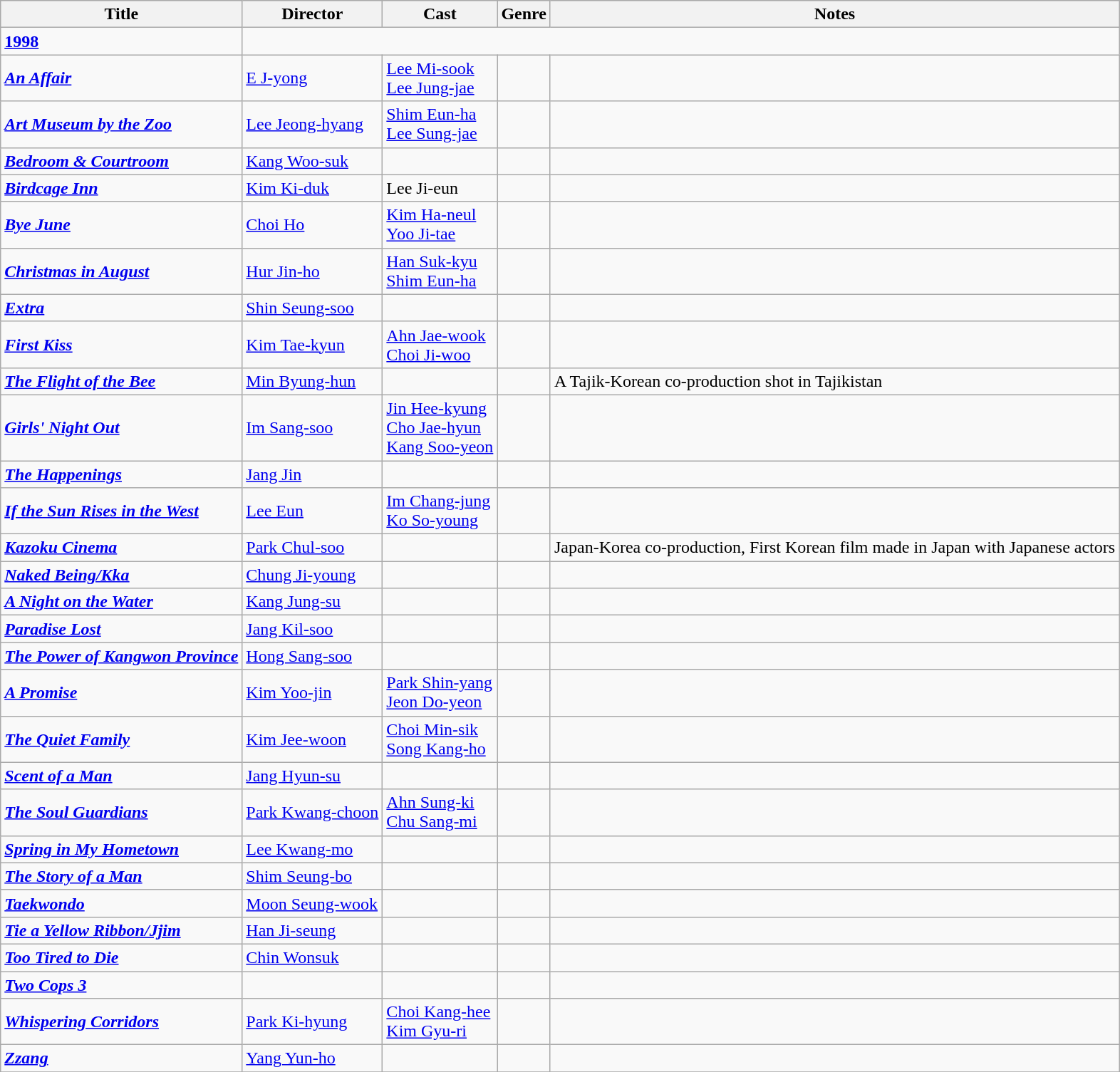<table class="wikitable">
<tr>
<th>Title</th>
<th>Director</th>
<th>Cast</th>
<th>Genre</th>
<th>Notes</th>
</tr>
<tr>
<td><strong><a href='#'>1998</a></strong></td>
</tr>
<tr>
<td><strong><em><a href='#'>An Affair</a></em></strong></td>
<td><a href='#'>E J-yong</a></td>
<td><a href='#'>Lee Mi-sook</a> <br> <a href='#'>Lee Jung-jae</a></td>
<td></td>
<td></td>
</tr>
<tr>
<td><strong><em><a href='#'>Art Museum by the Zoo</a></em></strong></td>
<td><a href='#'>Lee Jeong-hyang</a></td>
<td><a href='#'>Shim Eun-ha</a> <br> <a href='#'>Lee Sung-jae</a></td>
<td></td>
<td></td>
</tr>
<tr>
<td><strong><em><a href='#'>Bedroom & Courtroom</a></em></strong></td>
<td><a href='#'>Kang Woo-suk</a></td>
<td></td>
<td></td>
<td></td>
</tr>
<tr>
<td><strong><em><a href='#'>Birdcage Inn</a></em></strong></td>
<td><a href='#'>Kim Ki-duk</a></td>
<td>Lee Ji-eun</td>
<td></td>
<td></td>
</tr>
<tr>
<td><strong><em><a href='#'>Bye June</a></em></strong></td>
<td><a href='#'>Choi Ho</a></td>
<td><a href='#'>Kim Ha-neul</a> <br> <a href='#'>Yoo Ji-tae</a></td>
<td></td>
<td></td>
</tr>
<tr>
<td><strong><em><a href='#'>Christmas in August</a></em></strong></td>
<td><a href='#'>Hur Jin-ho</a></td>
<td><a href='#'>Han Suk-kyu</a><br><a href='#'>Shim Eun-ha</a></td>
<td></td>
<td></td>
</tr>
<tr>
<td><strong><em><a href='#'>Extra</a></em></strong></td>
<td><a href='#'>Shin Seung-soo</a></td>
<td></td>
<td></td>
<td></td>
</tr>
<tr>
<td><strong><em><a href='#'>First Kiss</a></em></strong></td>
<td><a href='#'>Kim Tae-kyun</a></td>
<td><a href='#'>Ahn Jae-wook</a> <br> <a href='#'>Choi Ji-woo</a></td>
<td></td>
<td></td>
</tr>
<tr>
<td><strong><em><a href='#'>The Flight of the Bee</a></em></strong></td>
<td><a href='#'>Min Byung-hun</a></td>
<td></td>
<td></td>
<td>A Tajik-Korean co-production shot in Tajikistan</td>
</tr>
<tr>
<td><strong><em><a href='#'>Girls' Night Out</a></em></strong></td>
<td><a href='#'>Im Sang-soo</a></td>
<td><a href='#'>Jin Hee-kyung</a><br><a href='#'>Cho Jae-hyun</a><br><a href='#'>Kang Soo-yeon</a></td>
<td></td>
<td></td>
</tr>
<tr>
<td><strong><em><a href='#'>The Happenings</a></em></strong></td>
<td><a href='#'>Jang Jin</a></td>
<td></td>
<td></td>
<td></td>
</tr>
<tr>
<td><strong><em><a href='#'>If the Sun Rises in the West</a></em></strong></td>
<td><a href='#'>Lee Eun</a></td>
<td><a href='#'>Im Chang-jung</a> <br> <a href='#'>Ko So-young</a></td>
<td></td>
<td></td>
</tr>
<tr>
<td><strong><em><a href='#'>Kazoku Cinema</a></em></strong></td>
<td><a href='#'>Park Chul-soo</a></td>
<td></td>
<td></td>
<td>Japan-Korea co-production, First Korean film made in Japan with Japanese actors</td>
</tr>
<tr>
<td><strong><em><a href='#'>Naked Being/Kka</a></em></strong></td>
<td><a href='#'>Chung Ji-young</a></td>
<td></td>
<td></td>
<td></td>
</tr>
<tr>
<td><strong><em><a href='#'>A Night on the Water</a></em></strong></td>
<td><a href='#'>Kang Jung-su</a></td>
<td></td>
<td></td>
<td></td>
</tr>
<tr>
<td><strong><em><a href='#'>Paradise Lost</a></em></strong></td>
<td><a href='#'>Jang Kil-soo</a></td>
<td></td>
<td></td>
<td></td>
</tr>
<tr>
<td><strong><em><a href='#'>The Power of Kangwon Province</a></em></strong></td>
<td><a href='#'>Hong Sang-soo</a></td>
<td></td>
<td></td>
<td></td>
</tr>
<tr>
<td><strong><em><a href='#'>A Promise</a></em></strong></td>
<td><a href='#'>Kim Yoo-jin</a></td>
<td><a href='#'>Park Shin-yang</a> <br> <a href='#'>Jeon Do-yeon</a></td>
<td></td>
<td></td>
</tr>
<tr>
<td><strong><em><a href='#'>The Quiet Family</a></em></strong></td>
<td><a href='#'>Kim Jee-woon</a></td>
<td><a href='#'>Choi Min-sik</a><br><a href='#'>Song Kang-ho</a></td>
<td></td>
<td></td>
</tr>
<tr>
<td><strong><em><a href='#'>Scent of a Man</a></em></strong></td>
<td><a href='#'>Jang Hyun-su</a></td>
<td></td>
<td></td>
<td></td>
</tr>
<tr>
<td><strong><em><a href='#'>The Soul Guardians</a></em></strong></td>
<td><a href='#'>Park Kwang-choon</a></td>
<td><a href='#'>Ahn Sung-ki</a><br><a href='#'>Chu Sang-mi</a></td>
<td></td>
<td></td>
</tr>
<tr>
<td><strong><em><a href='#'>Spring in My Hometown</a></em></strong></td>
<td><a href='#'>Lee Kwang-mo</a></td>
<td></td>
<td></td>
<td></td>
</tr>
<tr>
<td><strong><em><a href='#'>The Story of a Man</a></em></strong></td>
<td><a href='#'>Shim Seung-bo</a></td>
<td></td>
<td></td>
<td></td>
</tr>
<tr>
<td><strong><em><a href='#'>Taekwondo</a></em></strong></td>
<td><a href='#'>Moon Seung-wook</a></td>
<td></td>
<td></td>
<td></td>
</tr>
<tr>
<td><strong><em><a href='#'>Tie a Yellow Ribbon/Jjim</a></em></strong></td>
<td><a href='#'>Han Ji-seung</a></td>
<td></td>
<td></td>
<td></td>
</tr>
<tr>
<td><strong><em><a href='#'>Too Tired to Die</a></em></strong></td>
<td><a href='#'>Chin Wonsuk</a></td>
<td></td>
<td></td>
<td></td>
</tr>
<tr>
<td><strong><em><a href='#'>Two Cops 3</a></em></strong></td>
<td></td>
<td></td>
<td></td>
<td></td>
</tr>
<tr>
<td><strong><em><a href='#'>Whispering Corridors</a></em></strong></td>
<td><a href='#'>Park Ki-hyung</a></td>
<td><a href='#'>Choi Kang-hee</a><br><a href='#'>Kim Gyu-ri</a></td>
<td></td>
<td></td>
</tr>
<tr>
<td><strong><em><a href='#'>Zzang</a></em></strong></td>
<td><a href='#'>Yang Yun-ho</a></td>
<td></td>
<td></td>
<td></td>
</tr>
<tr>
</tr>
</table>
